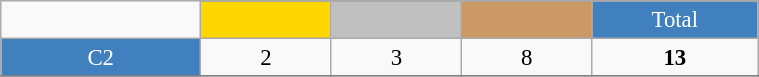<table class="wikitable"  style="font-size:95%; text-align:center; border:gray solid 1px; width:40%;">
<tr>
<td rowspan="2" style="width:3%;"></td>
</tr>
<tr>
<td style="width:2%;" bgcolor=gold></td>
<td style="width:2%;" bgcolor=silver></td>
<td style="width:2%;" bgcolor=cc9966></td>
<td style="width:2%; background-color:#4180be; color:white;">Total</td>
</tr>
<tr>
<td style="background-color:#4180be; color:white;">C2</td>
<td>2</td>
<td>3</td>
<td>8</td>
<td><strong>13</strong></td>
</tr>
<tr>
</tr>
</table>
